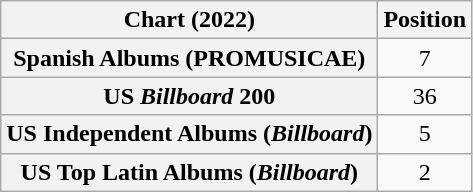<table class="wikitable sortable plainrowheaders" style="text-align:center">
<tr>
<th scope="col">Chart (2022)</th>
<th scope="col">Position</th>
</tr>
<tr>
<th scope="row">Spanish Albums (PROMUSICAE)</th>
<td>7</td>
</tr>
<tr>
<th scope="row">US <em>Billboard</em> 200</th>
<td>36</td>
</tr>
<tr>
<th scope="row">US Independent Albums (<em>Billboard</em>)</th>
<td>5</td>
</tr>
<tr>
<th scope="row">US Top Latin Albums (<em>Billboard</em>)</th>
<td>2</td>
</tr>
</table>
